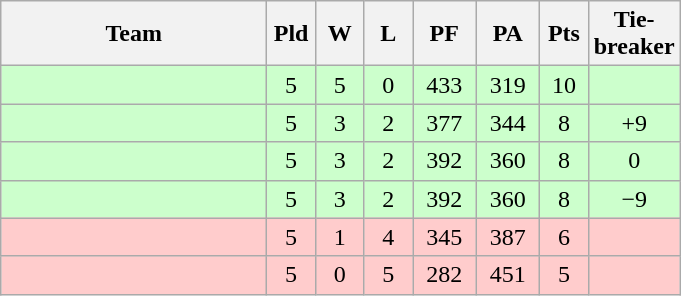<table class="wikitable" style="text-align:center;">
<tr>
<th width=170>Team</th>
<th width=25>Pld</th>
<th width=25>W</th>
<th width=25>L</th>
<th width=35>PF</th>
<th width=35>PA</th>
<th width=25>Pts</th>
<th width=35>Tie-breaker</th>
</tr>
<tr bgcolor=#ccffcc>
<td align="left"></td>
<td>5</td>
<td>5</td>
<td>0</td>
<td>433</td>
<td>319</td>
<td>10</td>
<td></td>
</tr>
<tr bgcolor=#ccffcc>
<td align="left"></td>
<td>5</td>
<td>3</td>
<td>2</td>
<td>377</td>
<td>344</td>
<td>8</td>
<td>+9</td>
</tr>
<tr bgcolor=#ccffcc>
<td align="left"></td>
<td>5</td>
<td>3</td>
<td>2</td>
<td>392</td>
<td>360</td>
<td>8</td>
<td>0</td>
</tr>
<tr bgcolor=#ccffcc>
<td align="left"></td>
<td>5</td>
<td>3</td>
<td>2</td>
<td>392</td>
<td>360</td>
<td>8</td>
<td>−9</td>
</tr>
<tr bgcolor=#ffcccc>
<td align="left"></td>
<td>5</td>
<td>1</td>
<td>4</td>
<td>345</td>
<td>387</td>
<td>6</td>
<td></td>
</tr>
<tr bgcolor=#ffcccc>
<td align="left"></td>
<td>5</td>
<td>0</td>
<td>5</td>
<td>282</td>
<td>451</td>
<td>5</td>
<td></td>
</tr>
</table>
